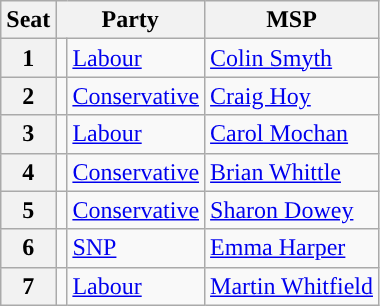<table class="wikitable sortable">
<tr>
<th>Seat</th>
<th colspan=2>Party</th>
<th>MSP</th>
</tr>
<tr>
<th>1</th>
<td style="color:inherit;background:"></td>
<td><a href='#'>Labour</a></td>
<td><a href='#'>Colin Smyth</a></td>
</tr>
<tr>
<th>2</th>
<td style="color:inherit;background:"></td>
<td><a href='#'>Conservative</a></td>
<td><a href='#'>Craig Hoy</a></td>
</tr>
<tr>
<th>3</th>
<td style="color:inherit;background:"></td>
<td><a href='#'>Labour</a></td>
<td><a href='#'>Carol Mochan</a></td>
</tr>
<tr>
<th>4</th>
<td style="color:inherit;background:"></td>
<td><a href='#'>Conservative</a></td>
<td><a href='#'>Brian Whittle</a></td>
</tr>
<tr>
<th>5</th>
<td style="color:inherit;background:"></td>
<td><a href='#'>Conservative</a></td>
<td><a href='#'>Sharon Dowey</a></td>
</tr>
<tr>
<th>6</th>
<td style="color:inherit;background:"></td>
<td><a href='#'>SNP</a></td>
<td><a href='#'>Emma Harper</a></td>
</tr>
<tr>
<th>7</th>
<td style="color:inherit;background:"></td>
<td><a href='#'>Labour</a></td>
<td><a href='#'>Martin Whitfield</a></td>
</tr>
</table>
